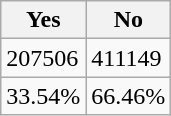<table class="wikitable">
<tr>
<th>Yes</th>
<th>No</th>
</tr>
<tr>
<td>207506</td>
<td>411149</td>
</tr>
<tr>
<td>33.54%</td>
<td>66.46%</td>
</tr>
</table>
